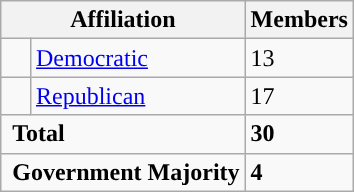<table class="wikitable">
<tr>
<th colspan="2">Affiliation</th>
<th>Members</th>
</tr>
<tr>
<td style="background-color:"> </td>
<td><a href='#'>Democratic</a></td>
<td>13</td>
</tr>
<tr>
<td style="background-color:"> </td>
<td><a href='#'>Republican</a></td>
<td>17</td>
</tr>
<tr>
<td colspan="2" rowspan="1"> <strong>Total</strong></td>
<td><strong>30</strong></td>
</tr>
<tr>
<td colspan="2" rowspan="1"> <strong>Government Majority</strong></td>
<td><strong>4</strong></td>
</tr>
</table>
